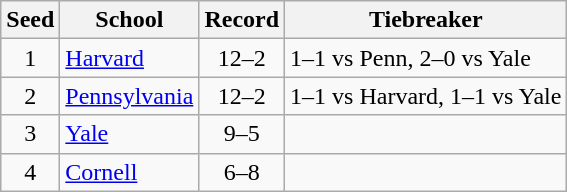<table class="wikitable" style="text-align:center">
<tr>
<th>Seed</th>
<th>School</th>
<th>Record</th>
<th>Tiebreaker</th>
</tr>
<tr>
<td>1</td>
<td align=left><a href='#'>Harvard</a></td>
<td>12–2</td>
<td align=left>1–1 vs Penn, 2–0 vs Yale</td>
</tr>
<tr>
<td>2</td>
<td align=left><a href='#'>Pennsylvania</a></td>
<td>12–2</td>
<td align=left>1–1 vs Harvard, 1–1 vs Yale</td>
</tr>
<tr>
<td>3</td>
<td align=left><a href='#'>Yale</a></td>
<td>9–5</td>
<td></td>
</tr>
<tr>
<td>4</td>
<td align=left><a href='#'>Cornell</a></td>
<td>6–8</td>
<td></td>
</tr>
</table>
